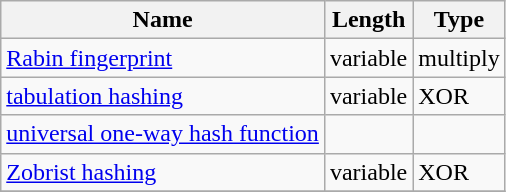<table class="wikitable sortable mw-collapsible">
<tr>
<th>Name</th>
<th>Length</th>
<th>Type</th>
</tr>
<tr>
<td><a href='#'>Rabin fingerprint</a></td>
<td>variable</td>
<td>multiply</td>
</tr>
<tr>
<td><a href='#'>tabulation hashing</a></td>
<td>variable</td>
<td>XOR</td>
</tr>
<tr>
<td><a href='#'>universal one-way hash function</a></td>
<td></td>
<td></td>
</tr>
<tr>
<td><a href='#'>Zobrist hashing</a></td>
<td>variable</td>
<td>XOR</td>
</tr>
<tr>
</tr>
</table>
